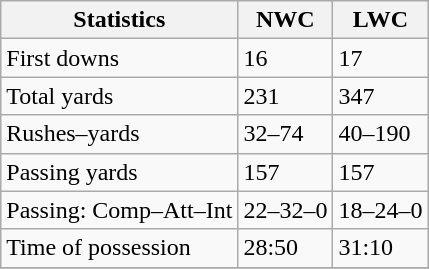<table class="wikitable" style="float: left;">
<tr>
<th>Statistics</th>
<th style=>NWC</th>
<th style=>LWC</th>
</tr>
<tr>
<td>First downs</td>
<td>16</td>
<td>17</td>
</tr>
<tr>
<td>Total yards</td>
<td>231</td>
<td>347</td>
</tr>
<tr>
<td>Rushes–yards</td>
<td>32–74</td>
<td>40–190</td>
</tr>
<tr>
<td>Passing yards</td>
<td>157</td>
<td>157</td>
</tr>
<tr>
<td>Passing: Comp–Att–Int</td>
<td>22–32–0</td>
<td>18–24–0</td>
</tr>
<tr>
<td>Time of possession</td>
<td>28:50</td>
<td>31:10</td>
</tr>
<tr>
</tr>
</table>
